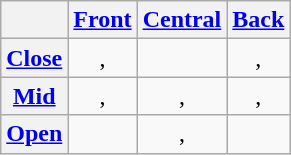<table class="wikitable" style="text-align: center;">
<tr>
<th></th>
<th><a href='#'>Front</a></th>
<th><a href='#'>Central</a></th>
<th><a href='#'>Back</a></th>
</tr>
<tr>
<th><a href='#'>Close</a></th>
<td> ,  </td>
<td></td>
<td> ,  </td>
</tr>
<tr>
<th><a href='#'>Mid</a></th>
<td> ,  </td>
<td> ,   </td>
<td> ,  </td>
</tr>
<tr>
<th><a href='#'>Open</a></th>
<td></td>
<td> ,  </td>
<td></td>
</tr>
</table>
